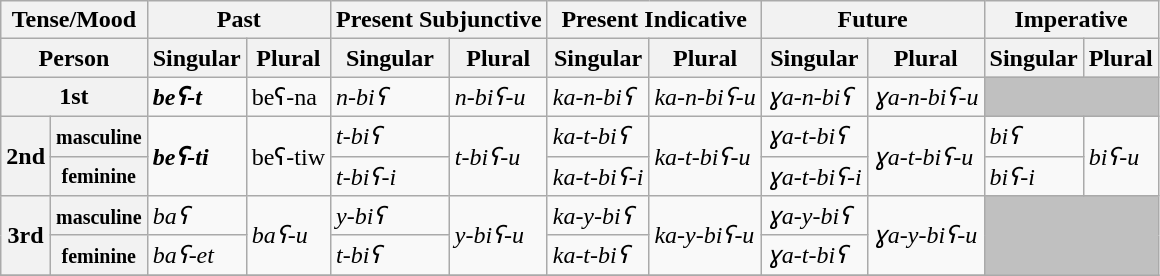<table class="wikitable">
<tr>
<th colspan=2>Tense/Mood</th>
<th colspan=2>Past</th>
<th colspan=2>Present Subjunctive</th>
<th colspan=2>Present Indicative</th>
<th colspan=2>Future</th>
<th colspan=2>Imperative</th>
</tr>
<tr>
<th colspan=2>Person</th>
<th>Singular</th>
<th>Plural</th>
<th>Singular</th>
<th>Plural</th>
<th>Singular</th>
<th>Plural</th>
<th>Singular</th>
<th>Plural</th>
<th>Singular</th>
<th>Plural</th>
</tr>
<tr>
<th colspan=2>1st</th>
<td><strong><em>beʕ<strong>-t<em></td>
<td></em></strong>beʕ</strong>-na</em></td>
<td><em>n-biʕ</em></td>
<td><em>n-biʕ-u</em></td>
<td><em>ka-n-biʕ</em></td>
<td><em>ka-n-biʕ-u</em></td>
<td><em>ɣa-n-biʕ</em></td>
<td><em>ɣa-n-biʕ-u</em></td>
<td colspan=2 style=background:silver></td>
</tr>
<tr>
<th rowspan=2>2nd</th>
<th><small>masculine</small></th>
<td rowspan=2><strong><em>beʕ<strong>-ti<em></td>
<td rowspan=2></em></strong>beʕ</strong>-tiw</em></td>
<td><em>t-biʕ</em></td>
<td rowspan=2><em>t-biʕ-u</em></td>
<td><em>ka-t-biʕ</em></td>
<td rowspan=2><em>ka-t-biʕ-u</em></td>
<td><em>ɣa-t-biʕ</em></td>
<td rowspan=2><em>ɣa-t-biʕ-u</em></td>
<td><em>biʕ</em></td>
<td rowspan=2><em>biʕ-u</em></td>
</tr>
<tr>
<th><small>feminine</small></th>
<td><em>t-biʕ-i</em></td>
<td><em>ka-t-biʕ-i</em></td>
<td><em>ɣa-t-biʕ-i</em></td>
<td><em>biʕ-i</em></td>
</tr>
<tr>
<th rowspan=2>3rd</th>
<th><small>masculine</small></th>
<td><em>baʕ</em></td>
<td rowspan=2><em>baʕ-u</em></td>
<td><em>y-biʕ</em></td>
<td rowspan=2><em>y-biʕ-u</em></td>
<td><em>ka-y-biʕ</em></td>
<td rowspan=2><em>ka-y-biʕ-u</em></td>
<td><em>ɣa-y-biʕ</em></td>
<td rowspan=2><em>ɣa-y-biʕ-u</em></td>
<td rowspan=2 colspan=2 style=background:silver></td>
</tr>
<tr>
<th><small>feminine</small></th>
<td><em>baʕ-et</em></td>
<td><em>t-biʕ</em></td>
<td><em>ka-t-biʕ</em></td>
<td><em>ɣa-t-biʕ</em></td>
</tr>
<tr>
</tr>
</table>
